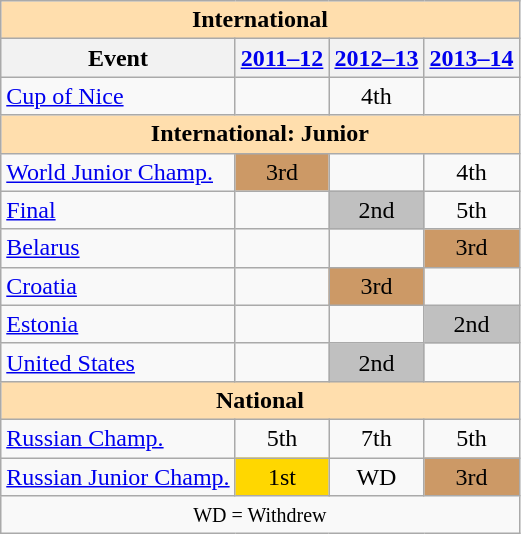<table class="wikitable" style="text-align:center">
<tr>
<th style="background-color: #ffdead; " colspan=4 align=center>International</th>
</tr>
<tr>
<th>Event</th>
<th><a href='#'>2011–12</a></th>
<th><a href='#'>2012–13</a></th>
<th><a href='#'>2013–14</a></th>
</tr>
<tr>
<td align=left><a href='#'>Cup of Nice</a></td>
<td></td>
<td>4th</td>
<td></td>
</tr>
<tr>
<th style="background-color: #ffdead; " colspan=4 align=center>International: Junior</th>
</tr>
<tr>
<td align=left><a href='#'>World Junior Champ.</a></td>
<td bgcolor=cc9966>3rd</td>
<td></td>
<td>4th</td>
</tr>
<tr>
<td align=left> <a href='#'>Final</a></td>
<td></td>
<td bgcolor=silver>2nd</td>
<td>5th</td>
</tr>
<tr>
<td align=left> <a href='#'>Belarus</a></td>
<td></td>
<td></td>
<td bgcolor=cc9966>3rd</td>
</tr>
<tr>
<td align=left> <a href='#'>Croatia</a></td>
<td></td>
<td bgcolor=cc9966>3rd</td>
<td></td>
</tr>
<tr>
<td align=left> <a href='#'>Estonia</a></td>
<td></td>
<td></td>
<td bgcolor=silver>2nd</td>
</tr>
<tr>
<td align=left> <a href='#'>United States</a></td>
<td></td>
<td bgcolor=silver>2nd</td>
<td></td>
</tr>
<tr>
<th style="background-color: #ffdead; " colspan=4 align=center>National</th>
</tr>
<tr>
<td align=left><a href='#'>Russian Champ.</a></td>
<td>5th</td>
<td>7th</td>
<td>5th</td>
</tr>
<tr>
<td align=left><a href='#'>Russian Junior Champ.</a></td>
<td bgcolor=gold>1st</td>
<td>WD</td>
<td bgcolor=cc9966>3rd</td>
</tr>
<tr>
<td colspan=4 align=center><small> WD = Withdrew </small></td>
</tr>
</table>
